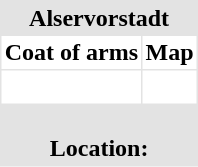<table border="0" cellpadding="2" cellspacing="1" align="right" style="margin-left:1em; background:#e3e3e3;">
<tr>
<th colspan="2">Alservorstadt</th>
</tr>
<tr bgcolor="#FFFFFF">
<th>Coat of arms</th>
<th>Map</th>
</tr>
<tr --- bgcolor="#FFFFFF">
<td></td>
<td><br>
</td>
</tr>
<tr>
<th colspan=2><br>Location: </th>
</tr>
</table>
